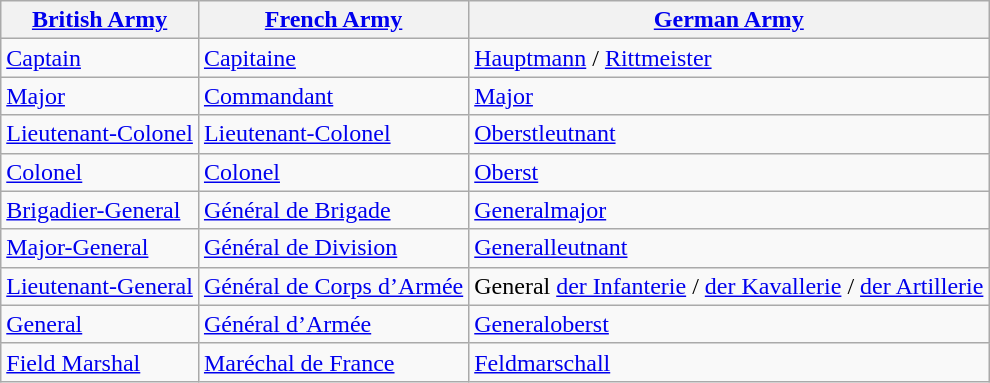<table class="wikitable">
<tr>
<th><a href='#'>British Army</a></th>
<th><a href='#'>French Army</a></th>
<th><a href='#'>German Army</a></th>
</tr>
<tr>
<td><a href='#'>Captain</a></td>
<td><a href='#'>Capitaine</a></td>
<td><a href='#'>Hauptmann</a> / <a href='#'>Rittmeister</a></td>
</tr>
<tr>
<td><a href='#'>Major</a></td>
<td><a href='#'>Commandant</a></td>
<td><a href='#'>Major</a></td>
</tr>
<tr>
<td><a href='#'>Lieutenant-Colonel</a></td>
<td><a href='#'>Lieutenant-Colonel</a></td>
<td><a href='#'>Oberstleutnant</a></td>
</tr>
<tr>
<td><a href='#'>Colonel</a></td>
<td><a href='#'>Colonel</a></td>
<td><a href='#'>Oberst</a></td>
</tr>
<tr>
<td><a href='#'>Brigadier-General</a></td>
<td><a href='#'>Général de Brigade</a></td>
<td><a href='#'>Generalmajor</a></td>
</tr>
<tr>
<td><a href='#'>Major-General</a></td>
<td><a href='#'>Général de Division</a></td>
<td><a href='#'>Generalleutnant</a></td>
</tr>
<tr>
<td><a href='#'>Lieutenant-General</a></td>
<td><a href='#'>Général de Corps d’Armée</a></td>
<td>General <a href='#'>der Infanterie</a> / <a href='#'>der Kavallerie</a> / <a href='#'>der Artillerie</a></td>
</tr>
<tr>
<td><a href='#'>General</a></td>
<td><a href='#'>Général d’Armée</a></td>
<td><a href='#'>Generaloberst</a></td>
</tr>
<tr>
<td><a href='#'>Field Marshal</a></td>
<td><a href='#'>Maréchal de France</a></td>
<td><a href='#'>Feldmarschall</a></td>
</tr>
</table>
